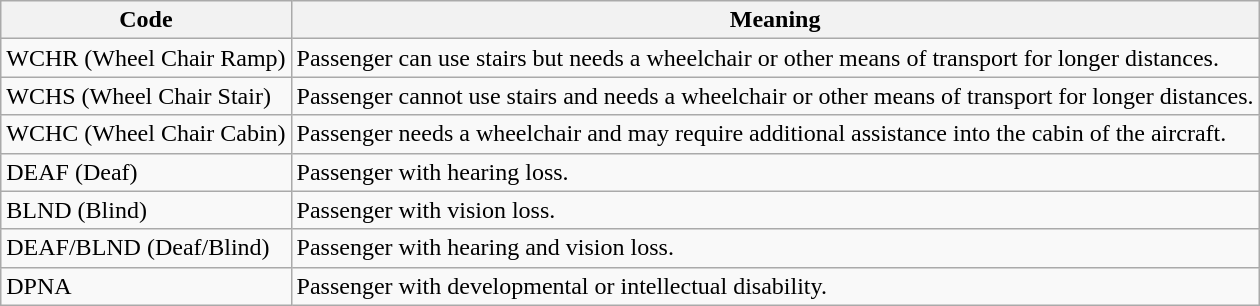<table class="wikitable">
<tr>
<th>Code</th>
<th>Meaning</th>
</tr>
<tr>
<td>WCHR (Wheel Chair Ramp)</td>
<td>Passenger can use stairs but needs a wheelchair or other means of transport for longer distances.</td>
</tr>
<tr>
<td>WCHS (Wheel Chair Stair)</td>
<td>Passenger cannot use stairs and needs a wheelchair or other means of transport for longer distances.</td>
</tr>
<tr>
<td>WCHC (Wheel Chair Cabin)</td>
<td>Passenger needs a wheelchair and may require additional assistance into the cabin of the aircraft.</td>
</tr>
<tr>
<td>DEAF (Deaf)</td>
<td>Passenger with hearing loss.</td>
</tr>
<tr>
<td>BLND (Blind)</td>
<td>Passenger with vision loss.</td>
</tr>
<tr>
<td>DEAF/BLND (Deaf/Blind)</td>
<td>Passenger with hearing and vision loss.</td>
</tr>
<tr>
<td>DPNA</td>
<td>Passenger with developmental or intellectual disability.</td>
</tr>
</table>
